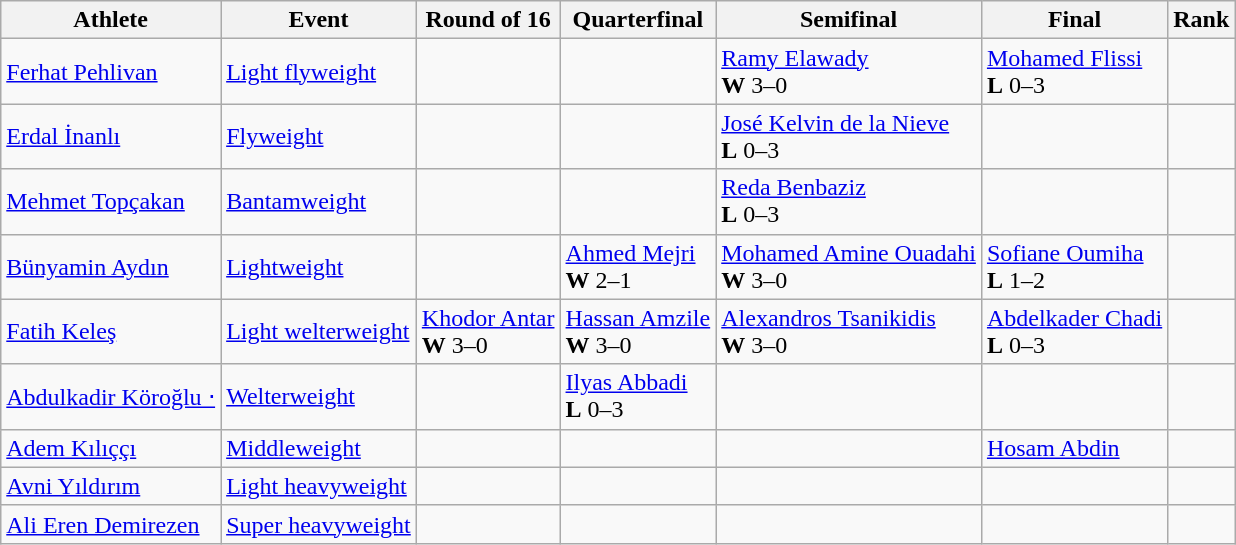<table class="wikitable">
<tr>
<th>Athlete</th>
<th>Event</th>
<th>Round of 16</th>
<th>Quarterfinal</th>
<th>Semifinal</th>
<th>Final</th>
<th>Rank</th>
</tr>
<tr>
<td><a href='#'>Ferhat Pehlivan</a></td>
<td><a href='#'>Light flyweight</a></td>
<td></td>
<td></td>
<td> <a href='#'>Ramy Elawady</a> <br><strong>W</strong> 3–0</td>
<td> <a href='#'>Mohamed Flissi</a> <br><strong>L</strong> 0–3</td>
<td align=center></td>
</tr>
<tr>
<td><a href='#'>Erdal İnanlı</a></td>
<td><a href='#'>Flyweight</a></td>
<td></td>
<td></td>
<td> <a href='#'>José Kelvin de la Nieve</a> <br><strong>L</strong> 0–3</td>
<td></td>
<td align=center></td>
</tr>
<tr>
<td><a href='#'>Mehmet Topçakan</a></td>
<td><a href='#'>Bantamweight</a></td>
<td></td>
<td></td>
<td> <a href='#'>Reda Benbaziz</a> <br><strong>L</strong> 0–3</td>
<td></td>
<td align=center></td>
</tr>
<tr>
<td><a href='#'>Bünyamin Aydın</a></td>
<td><a href='#'>Lightweight</a></td>
<td></td>
<td> <a href='#'>Ahmed Mejri</a> <br><strong>W</strong> 2–1</td>
<td> <a href='#'>Mohamed Amine Ouadahi</a> <br><strong>W</strong> 3–0</td>
<td> <a href='#'>Sofiane Oumiha</a> <br><strong>L</strong> 1–2</td>
<td align=center></td>
</tr>
<tr>
<td><a href='#'>Fatih Keleş</a></td>
<td><a href='#'>Light welterweight</a></td>
<td> <a href='#'>Khodor Antar</a> <br><strong>W</strong> 3–0</td>
<td> <a href='#'>Hassan Amzile</a> <br><strong>W</strong> 3–0</td>
<td> <a href='#'>Alexandros Tsanikidis</a> <br><strong>W</strong> 3–0</td>
<td> <a href='#'>Abdelkader Chadi</a> <br><strong>L</strong> 0–3</td>
<td align=center></td>
</tr>
<tr>
<td><a href='#'>Abdulkadir Köroğlu ⋅</a></td>
<td><a href='#'>Welterweight</a></td>
<td></td>
<td> <a href='#'>Ilyas Abbadi</a> <br><strong>L</strong> 0–3</td>
<td></td>
<td></td>
<td></td>
</tr>
<tr>
<td><a href='#'>Adem Kılıççı</a></td>
<td><a href='#'>Middleweight</a></td>
<td></td>
<td></td>
<td></td>
<td> <a href='#'>Hosam Abdin</a></td>
<td align=center></td>
</tr>
<tr>
<td><a href='#'>Avni Yıldırım</a></td>
<td><a href='#'>Light heavyweight</a></td>
<td></td>
<td></td>
<td></td>
<td></td>
<td align=center></td>
</tr>
<tr>
<td><a href='#'>Ali Eren Demirezen</a></td>
<td><a href='#'>Super heavyweight</a></td>
<td></td>
<td></td>
<td></td>
<td></td>
<td align=center></td>
</tr>
</table>
